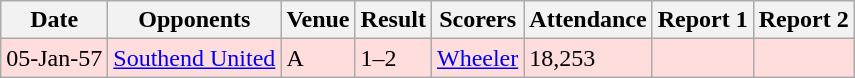<table class=wikitable>
<tr>
<th>Date</th>
<th>Opponents</th>
<th>Venue</th>
<th>Result</th>
<th>Scorers</th>
<th>Attendance</th>
<th>Report 1</th>
<th>Report 2</th>
</tr>
<tr bgcolor="#ffdddd">
<td>05-Jan-57</td>
<td><a href='#'>Southend United</a></td>
<td>A</td>
<td>1–2</td>
<td><a href='#'>Wheeler</a> </td>
<td>18,253</td>
<td></td>
<td></td>
</tr>
</table>
